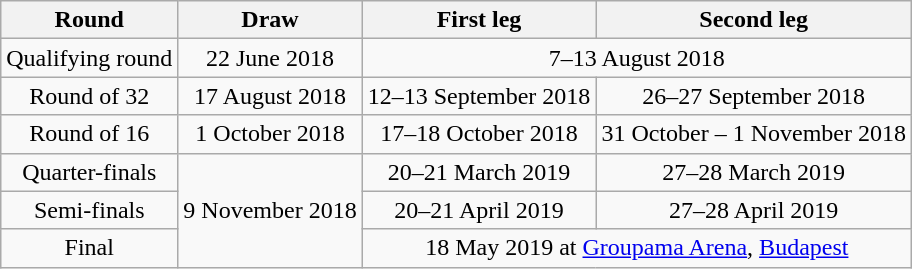<table class="wikitable" style=text-align:center>
<tr>
<th>Round</th>
<th>Draw</th>
<th>First leg</th>
<th>Second leg</th>
</tr>
<tr>
<td>Qualifying round</td>
<td>22 June 2018</td>
<td colspan=2>7–13 August 2018</td>
</tr>
<tr>
<td>Round of 32</td>
<td>17 August 2018</td>
<td>12–13 September 2018</td>
<td>26–27 September 2018</td>
</tr>
<tr>
<td>Round of 16</td>
<td>1 October 2018</td>
<td>17–18 October 2018</td>
<td>31 October – 1 November 2018</td>
</tr>
<tr>
<td>Quarter-finals</td>
<td rowspan=3>9 November 2018</td>
<td>20–21 March 2019</td>
<td>27–28 March 2019</td>
</tr>
<tr>
<td>Semi-finals</td>
<td>20–21 April 2019</td>
<td>27–28 April 2019</td>
</tr>
<tr>
<td>Final</td>
<td colspan=2>18 May 2019 at <a href='#'>Groupama Arena</a>, <a href='#'>Budapest</a></td>
</tr>
</table>
